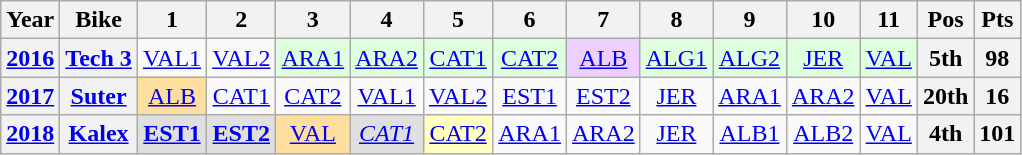<table class="wikitable" style="text-align:center;">
<tr>
<th>Year</th>
<th>Bike</th>
<th>1</th>
<th>2</th>
<th>3</th>
<th>4</th>
<th>5</th>
<th>6</th>
<th>7</th>
<th>8</th>
<th>9</th>
<th>10</th>
<th>11</th>
<th>Pos</th>
<th>Pts</th>
</tr>
<tr>
<th><a href='#'>2016</a></th>
<th><a href='#'>Tech 3</a></th>
<td><a href='#'>VAL1</a></td>
<td><a href='#'>VAL2</a></td>
<td style="background:#dfffdf;"><a href='#'>ARA1</a><br></td>
<td style="background:#dfffdf;"><a href='#'>ARA2</a><br></td>
<td style="background:#dfffdf;"><a href='#'>CAT1</a><br></td>
<td style="background:#dfffdf;"><a href='#'>CAT2</a><br></td>
<td style="background:#efcfff;"><a href='#'>ALB</a><br></td>
<td style="background:#dfffdf;"><a href='#'>ALG1</a><br></td>
<td style="background:#dfffdf;"><a href='#'>ALG2</a><br></td>
<td style="background:#dfffdf;"><a href='#'>JER</a><br></td>
<td style="background:#dfffdf;"><a href='#'>VAL</a><br></td>
<th>5th</th>
<th>98</th>
</tr>
<tr>
<th><a href='#'>2017</a></th>
<th><a href='#'>Suter</a></th>
<td style="background:#FFDF9F;"><a href='#'>ALB</a><br></td>
<td><a href='#'>CAT1</a></td>
<td><a href='#'>CAT2</a></td>
<td><a href='#'>VAL1</a></td>
<td><a href='#'>VAL2</a></td>
<td><a href='#'>EST1</a></td>
<td><a href='#'>EST2</a></td>
<td><a href='#'>JER</a></td>
<td><a href='#'>ARA1</a></td>
<td><a href='#'>ARA2</a></td>
<td><a href='#'>VAL</a></td>
<th>20th</th>
<th>16</th>
</tr>
<tr>
<th><a href='#'>2018</a></th>
<th><a href='#'>Kalex</a></th>
<td style="background:#dfdfdf;"><strong><a href='#'>EST1</a></strong><br></td>
<td style="background:#dfdfdf;"><strong><a href='#'>EST2</a></strong><br></td>
<td style="background:#ffdf9f;"><a href='#'>VAL</a><br></td>
<td style="background:#dfdfdf;"><em><a href='#'>CAT1</a></em><br></td>
<td style="background:#ffffbf;"><a href='#'>CAT2</a><br></td>
<td><a href='#'>ARA1</a></td>
<td><a href='#'>ARA2</a></td>
<td><a href='#'>JER</a></td>
<td><a href='#'>ALB1</a></td>
<td><a href='#'>ALB2</a></td>
<td><a href='#'>VAL</a></td>
<th>4th</th>
<th>101</th>
</tr>
</table>
